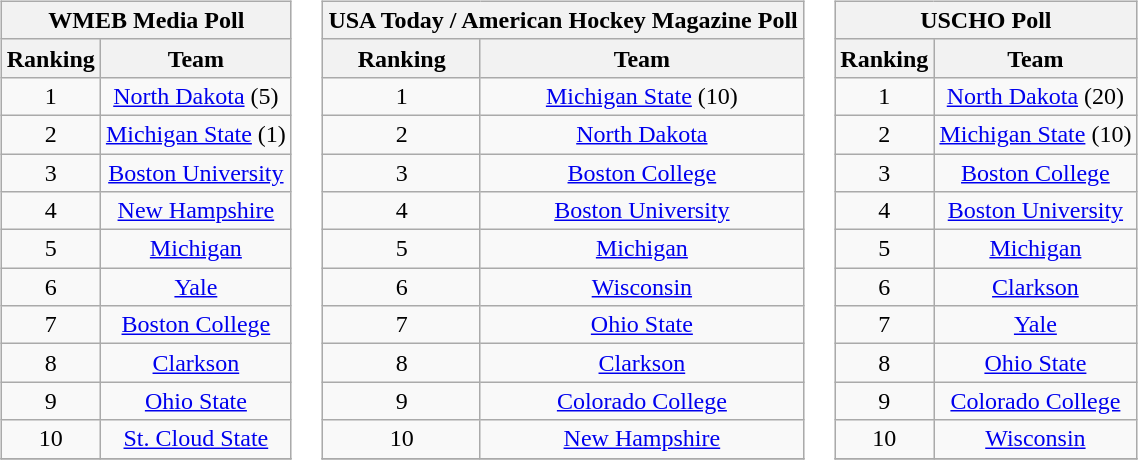<table>
<tr style="vertical-align:top;">
<td><br><table class="wikitable" style="text-align:center;">
<tr>
<th colspan=2><strong>WMEB Media Poll</strong></th>
</tr>
<tr>
<th>Ranking</th>
<th>Team</th>
</tr>
<tr>
<td>1</td>
<td><a href='#'>North Dakota</a> (5)</td>
</tr>
<tr>
<td>2</td>
<td><a href='#'>Michigan State</a> (1)</td>
</tr>
<tr>
<td>3</td>
<td><a href='#'>Boston University</a></td>
</tr>
<tr>
<td>4</td>
<td><a href='#'>New Hampshire</a></td>
</tr>
<tr>
<td>5</td>
<td><a href='#'>Michigan</a></td>
</tr>
<tr>
<td>6</td>
<td><a href='#'>Yale</a></td>
</tr>
<tr>
<td>7</td>
<td><a href='#'>Boston College</a></td>
</tr>
<tr>
<td>8</td>
<td><a href='#'>Clarkson</a></td>
</tr>
<tr>
<td>9</td>
<td><a href='#'>Ohio State</a></td>
</tr>
<tr>
<td>10</td>
<td><a href='#'>St. Cloud State</a></td>
</tr>
<tr>
</tr>
</table>
</td>
<td><br><table class="wikitable" style="text-align:center;">
<tr>
<th colspan=2><strong>USA Today / American Hockey Magazine Poll</strong></th>
</tr>
<tr>
<th>Ranking</th>
<th>Team</th>
</tr>
<tr>
<td>1</td>
<td><a href='#'>Michigan State</a> (10)</td>
</tr>
<tr>
<td>2</td>
<td><a href='#'>North Dakota</a></td>
</tr>
<tr>
<td>3</td>
<td><a href='#'>Boston College</a></td>
</tr>
<tr>
<td>4</td>
<td><a href='#'>Boston University</a></td>
</tr>
<tr>
<td>5</td>
<td><a href='#'>Michigan</a></td>
</tr>
<tr>
<td>6</td>
<td><a href='#'>Wisconsin</a></td>
</tr>
<tr>
<td>7</td>
<td><a href='#'>Ohio State</a></td>
</tr>
<tr>
<td>8</td>
<td><a href='#'>Clarkson</a></td>
</tr>
<tr>
<td>9</td>
<td><a href='#'>Colorado College</a></td>
</tr>
<tr>
<td>10</td>
<td><a href='#'>New Hampshire</a></td>
</tr>
<tr>
</tr>
</table>
</td>
<td><br><table class="wikitable" style="text-align:center;">
<tr>
<th colspan=2><strong>USCHO Poll</strong></th>
</tr>
<tr>
<th>Ranking</th>
<th>Team</th>
</tr>
<tr>
<td>1</td>
<td><a href='#'>North Dakota</a> (20)</td>
</tr>
<tr>
<td>2</td>
<td><a href='#'>Michigan State</a> (10)</td>
</tr>
<tr>
<td>3</td>
<td><a href='#'>Boston College</a></td>
</tr>
<tr>
<td>4</td>
<td><a href='#'>Boston University</a></td>
</tr>
<tr>
<td>5</td>
<td><a href='#'>Michigan</a></td>
</tr>
<tr>
<td>6</td>
<td><a href='#'>Clarkson</a></td>
</tr>
<tr>
<td>7</td>
<td><a href='#'>Yale</a></td>
</tr>
<tr>
<td>8</td>
<td><a href='#'>Ohio State</a></td>
</tr>
<tr>
<td>9</td>
<td><a href='#'>Colorado College</a></td>
</tr>
<tr>
<td>10</td>
<td><a href='#'>Wisconsin</a></td>
</tr>
<tr>
</tr>
</table>
</td>
</tr>
</table>
